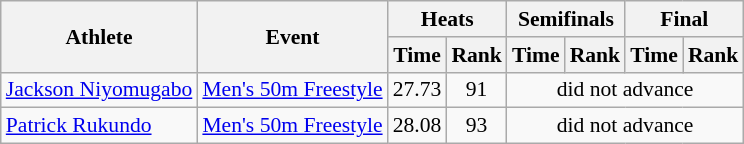<table class=wikitable style="font-size:90%">
<tr>
<th rowspan="2">Athlete</th>
<th rowspan="2">Event</th>
<th colspan="2">Heats</th>
<th colspan="2">Semifinals</th>
<th colspan="2">Final</th>
</tr>
<tr>
<th>Time</th>
<th>Rank</th>
<th>Time</th>
<th>Rank</th>
<th>Time</th>
<th>Rank</th>
</tr>
<tr>
<td rowspan="1"><a href='#'>Jackson Niyomugabo</a></td>
<td><a href='#'>Men's 50m Freestyle</a></td>
<td align=center>27.73</td>
<td align=center>91</td>
<td align=center colspan=4>did not advance</td>
</tr>
<tr>
<td rowspan="1"><a href='#'>Patrick Rukundo</a></td>
<td><a href='#'>Men's 50m Freestyle</a></td>
<td align=center>28.08</td>
<td align=center>93</td>
<td align=center colspan=4>did not advance</td>
</tr>
</table>
